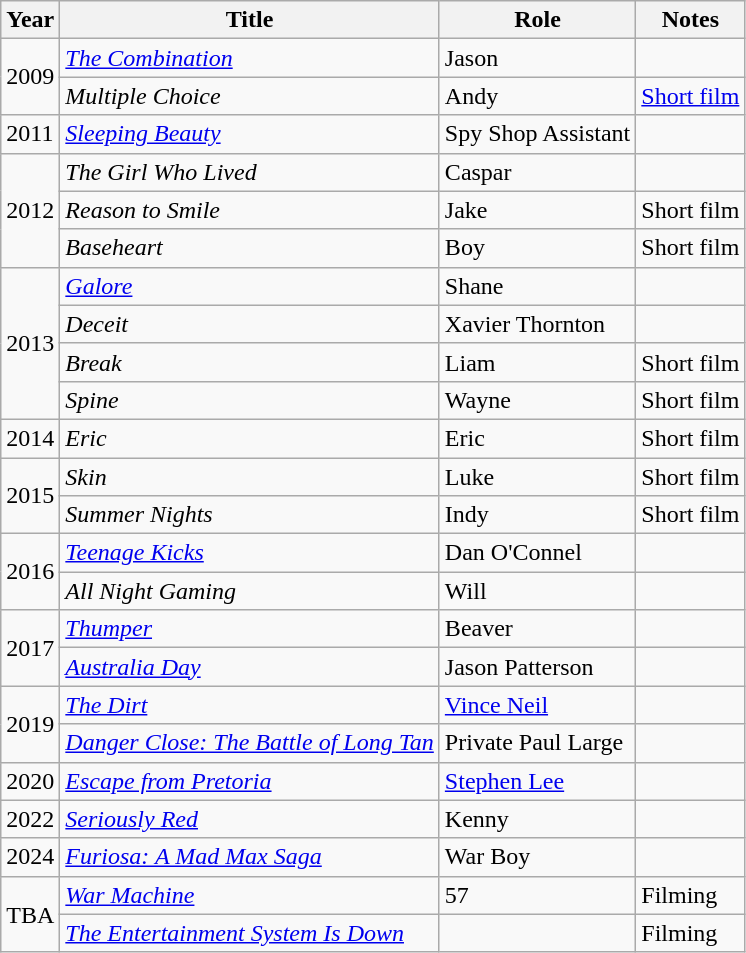<table class="wikitable sortable">
<tr>
<th>Year</th>
<th>Title</th>
<th>Role</th>
<th class="unsortable">Notes</th>
</tr>
<tr>
<td rowspan="2">2009</td>
<td><em><a href='#'>The Combination</a></em></td>
<td>Jason</td>
<td></td>
</tr>
<tr>
<td><em>Multiple Choice</em></td>
<td>Andy</td>
<td><a href='#'>Short film</a></td>
</tr>
<tr>
<td>2011</td>
<td><em><a href='#'>Sleeping Beauty</a></em></td>
<td>Spy Shop Assistant</td>
<td></td>
</tr>
<tr>
<td rowspan="3">2012</td>
<td><em>The Girl Who Lived</em></td>
<td>Caspar</td>
<td></td>
</tr>
<tr>
<td><em>Reason to Smile</em></td>
<td>Jake</td>
<td>Short film</td>
</tr>
<tr>
<td><em>Baseheart</em></td>
<td>Boy</td>
<td>Short film</td>
</tr>
<tr>
<td rowspan="4">2013</td>
<td><em><a href='#'>Galore</a></em></td>
<td>Shane</td>
<td></td>
</tr>
<tr>
<td><em>Deceit</em></td>
<td>Xavier Thornton</td>
<td></td>
</tr>
<tr>
<td><em>Break</em></td>
<td>Liam</td>
<td>Short film</td>
</tr>
<tr>
<td><em>Spine</em></td>
<td>Wayne</td>
<td>Short film</td>
</tr>
<tr>
<td>2014</td>
<td><em>Eric</em></td>
<td>Eric</td>
<td>Short film</td>
</tr>
<tr>
<td rowspan="2">2015</td>
<td><em>Skin</em></td>
<td>Luke</td>
<td>Short film</td>
</tr>
<tr>
<td><em>Summer Nights</em></td>
<td>Indy</td>
<td>Short film</td>
</tr>
<tr>
<td rowspan="2">2016</td>
<td><em><a href='#'>Teenage Kicks</a></em></td>
<td>Dan O'Connel</td>
<td></td>
</tr>
<tr>
<td><em>All Night Gaming</em></td>
<td>Will</td>
<td></td>
</tr>
<tr>
<td rowspan="2">2017</td>
<td><em><a href='#'>Thumper</a></em></td>
<td>Beaver</td>
<td></td>
</tr>
<tr>
<td><em><a href='#'>Australia Day</a></em></td>
<td>Jason Patterson</td>
<td></td>
</tr>
<tr>
<td rowspan="2">2019</td>
<td><em><a href='#'>The Dirt</a></em></td>
<td><a href='#'>Vince Neil</a></td>
<td></td>
</tr>
<tr>
<td><em><a href='#'>Danger Close: The Battle of Long Tan</a></em></td>
<td>Private Paul Large</td>
<td></td>
</tr>
<tr>
<td>2020</td>
<td><em><a href='#'>Escape from Pretoria</a></em></td>
<td><a href='#'>Stephen Lee</a></td>
<td></td>
</tr>
<tr>
<td>2022</td>
<td><em><a href='#'>Seriously Red</a></em></td>
<td>Kenny</td>
<td></td>
</tr>
<tr>
<td>2024</td>
<td><em><a href='#'>Furiosa: A Mad Max Saga</a></em></td>
<td>War Boy</td>
<td></td>
</tr>
<tr>
<td rowspan="2">TBA</td>
<td><em><a href='#'>War Machine</a></em></td>
<td>57</td>
<td>Filming</td>
</tr>
<tr>
<td><em><a href='#'>The Entertainment System Is Down</a></em></td>
<td></td>
<td>Filming</td>
</tr>
</table>
